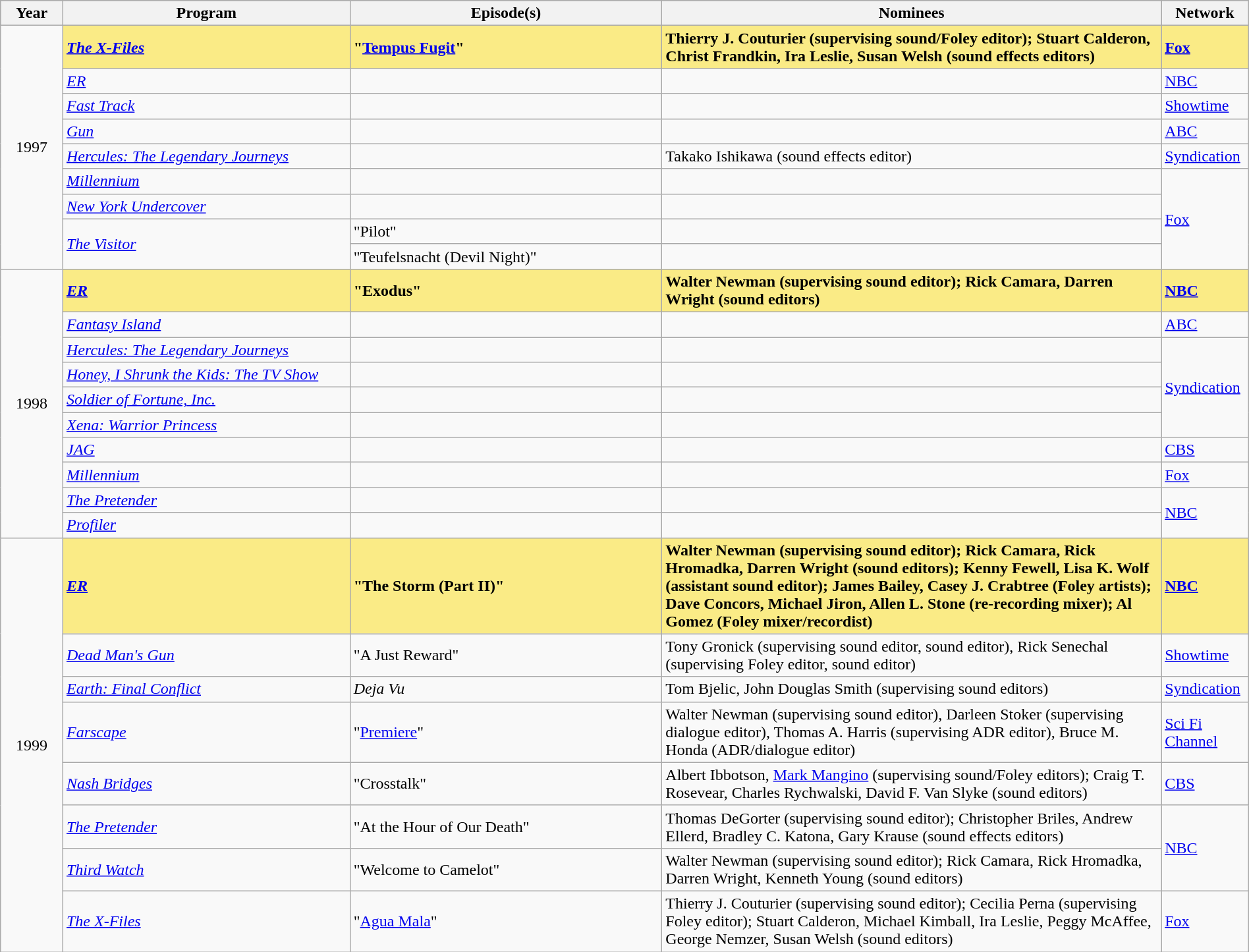<table class="wikitable" style="width:100%">
<tr bgcolor="#bebebe">
<th width="5%">Year</th>
<th width="23%">Program</th>
<th width="25%">Episode(s)</th>
<th width="40%">Nominees</th>
<th width="7%">Network</th>
</tr>
<tr>
<td rowspan="9" style="text-align:center;">1997<br></td>
<td style="background:#FAEB86;"><strong><em><a href='#'>The X-Files</a></em></strong></td>
<td style="background:#FAEB86;"><strong>"<a href='#'>Tempus Fugit</a>" </strong></td>
<td style="background:#FAEB86;"><strong>Thierry J. Couturier (supervising sound/Foley editor); Stuart Calderon, Christ Frandkin, Ira Leslie, Susan Welsh (sound effects editors)</strong></td>
<td style="background:#FAEB86;"><strong><a href='#'>Fox</a></strong></td>
</tr>
<tr>
<td><em><a href='#'>ER</a></em></td>
<td></td>
<td></td>
<td><a href='#'>NBC</a></td>
</tr>
<tr>
<td><em><a href='#'>Fast Track</a></em></td>
<td></td>
<td></td>
<td><a href='#'>Showtime</a></td>
</tr>
<tr>
<td><em><a href='#'>Gun</a></em></td>
<td></td>
<td></td>
<td><a href='#'>ABC</a></td>
</tr>
<tr>
<td><em><a href='#'>Hercules: The Legendary Journeys</a></em></td>
<td></td>
<td>Takako Ishikawa (sound effects editor)</td>
<td><a href='#'>Syndication</a></td>
</tr>
<tr>
<td><em><a href='#'>Millennium</a></em></td>
<td></td>
<td></td>
<td rowspan="4"><a href='#'>Fox</a></td>
</tr>
<tr>
<td><em><a href='#'>New York Undercover</a></em></td>
<td></td>
<td></td>
</tr>
<tr>
<td rowspan="2"><em><a href='#'>The Visitor</a></em></td>
<td>"Pilot"</td>
<td></td>
</tr>
<tr>
<td>"Teufelsnacht (Devil Night)"</td>
<td></td>
</tr>
<tr>
<td rowspan="10" style="text-align:center;">1998<br></td>
<td style="background:#FAEB86;"><strong><em><a href='#'>ER</a></em></strong></td>
<td style="background:#FAEB86;"><strong>"Exodus" </strong></td>
<td style="background:#FAEB86;"><strong>Walter Newman (supervising sound editor); Rick Camara, Darren Wright (sound editors)</strong></td>
<td style="background:#FAEB86;"><strong><a href='#'>NBC</a></strong></td>
</tr>
<tr>
<td><em><a href='#'>Fantasy Island</a></em></td>
<td></td>
<td></td>
<td><a href='#'>ABC</a></td>
</tr>
<tr>
<td><em><a href='#'>Hercules: The Legendary Journeys</a></em></td>
<td></td>
<td></td>
<td rowspan="4"><a href='#'>Syndication</a></td>
</tr>
<tr>
<td><em><a href='#'>Honey, I Shrunk the Kids: The TV Show</a></em></td>
<td></td>
<td></td>
</tr>
<tr>
<td><em><a href='#'>Soldier of Fortune, Inc.</a></em></td>
<td></td>
<td></td>
</tr>
<tr>
<td><em><a href='#'>Xena: Warrior Princess</a></em></td>
<td></td>
<td></td>
</tr>
<tr>
<td><em><a href='#'>JAG</a></em></td>
<td></td>
<td></td>
<td><a href='#'>CBS</a></td>
</tr>
<tr>
<td><em><a href='#'>Millennium</a></em></td>
<td></td>
<td></td>
<td><a href='#'>Fox</a></td>
</tr>
<tr>
<td><em><a href='#'>The Pretender</a></em></td>
<td></td>
<td></td>
<td rowspan="2"><a href='#'>NBC</a></td>
</tr>
<tr>
<td><em><a href='#'>Profiler</a></em></td>
<td></td>
<td></td>
</tr>
<tr>
<td rowspan="8" style="text-align:center;">1999<br></td>
<td style="background:#FAEB86;"><strong><em><a href='#'>ER</a></em></strong></td>
<td style="background:#FAEB86;"><strong>"The Storm (Part II)" </strong></td>
<td style="background:#FAEB86;"><strong>Walter Newman (supervising sound editor); Rick Camara, Rick Hromadka, Darren Wright (sound editors); Kenny Fewell, Lisa K. Wolf (assistant sound editor); James Bailey, Casey J. Crabtree (Foley artists); Dave Concors, Michael Jiron, Allen L. Stone (re-recording mixer); Al Gomez (Foley mixer/recordist)</strong></td>
<td style="background:#FAEB86;"><strong><a href='#'>NBC</a></strong></td>
</tr>
<tr>
<td><em><a href='#'>Dead Man's Gun</a></em></td>
<td>"A Just Reward"</td>
<td>Tony Gronick (supervising sound editor, sound editor), Rick Senechal (supervising Foley editor, sound editor)</td>
<td><a href='#'>Showtime</a></td>
</tr>
<tr>
<td><em><a href='#'>Earth: Final Conflict</a></em></td>
<td><em>Deja Vu</em></td>
<td>Tom Bjelic, John Douglas Smith (supervising sound editors)</td>
<td><a href='#'>Syndication</a></td>
</tr>
<tr>
<td><em><a href='#'>Farscape</a></em></td>
<td>"<a href='#'>Premiere</a>"</td>
<td>Walter Newman (supervising sound editor), Darleen Stoker (supervising dialogue editor), Thomas A. Harris (supervising ADR editor), Bruce M. Honda (ADR/dialogue editor)</td>
<td><a href='#'>Sci Fi Channel</a></td>
</tr>
<tr>
<td><em><a href='#'>Nash Bridges</a></em></td>
<td>"Crosstalk"</td>
<td>Albert Ibbotson, <a href='#'>Mark Mangino</a> (supervising sound/Foley editors); Craig T. Rosevear, Charles Rychwalski, David F. Van Slyke (sound editors)</td>
<td><a href='#'>CBS</a></td>
</tr>
<tr>
<td><em><a href='#'>The Pretender</a></em></td>
<td>"At the Hour of Our Death"</td>
<td>Thomas DeGorter (supervising sound editor); Christopher Briles, Andrew Ellerd, Bradley C. Katona, Gary Krause (sound effects editors)</td>
<td rowspan="2"><a href='#'>NBC</a></td>
</tr>
<tr>
<td><em><a href='#'>Third Watch</a></em></td>
<td>"Welcome to Camelot"</td>
<td>Walter Newman (supervising sound editor); Rick Camara, Rick Hromadka, Darren Wright, Kenneth Young (sound editors)</td>
</tr>
<tr>
<td><em><a href='#'>The X-Files</a></em></td>
<td>"<a href='#'>Agua Mala</a>"</td>
<td>Thierry J. Couturier (supervising sound editor); Cecilia Perna (supervising Foley editor); Stuart Calderon, Michael Kimball, Ira Leslie, Peggy McAffee, George Nemzer, Susan Welsh (sound editors)</td>
<td><a href='#'>Fox</a></td>
</tr>
</table>
